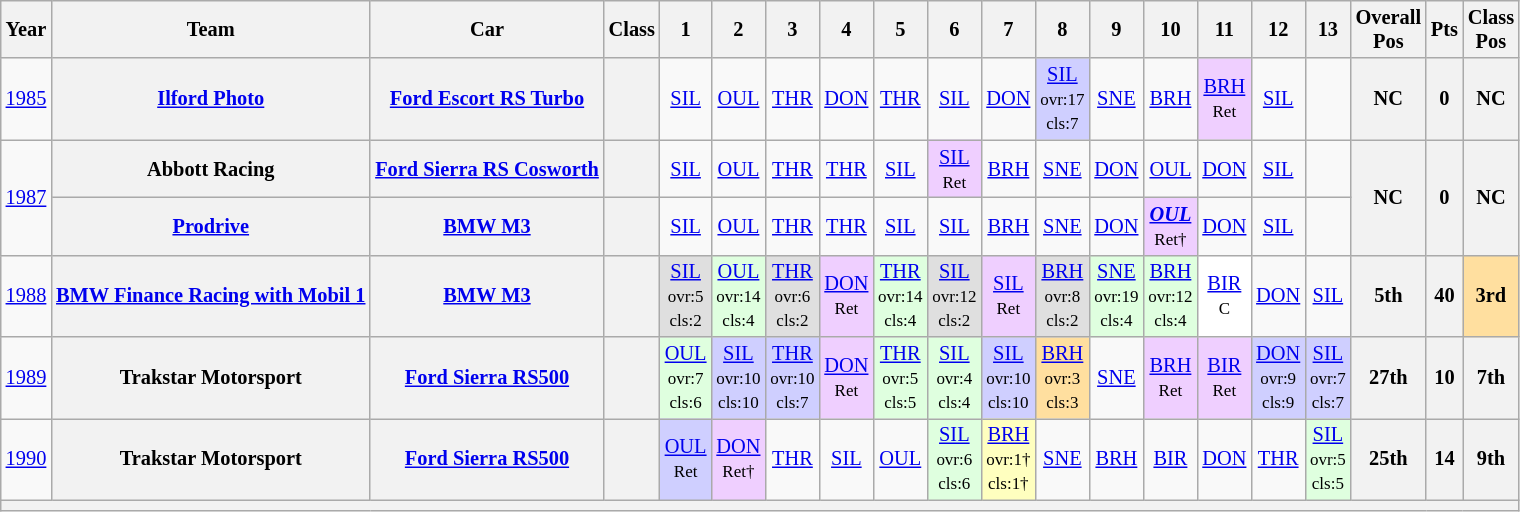<table class="wikitable" style="text-align:center; font-size:85%">
<tr>
<th>Year</th>
<th>Team</th>
<th>Car</th>
<th>Class</th>
<th>1</th>
<th>2</th>
<th>3</th>
<th>4</th>
<th>5</th>
<th>6</th>
<th>7</th>
<th>8</th>
<th>9</th>
<th>10</th>
<th>11</th>
<th>12</th>
<th>13</th>
<th>Overall<br>Pos</th>
<th>Pts</th>
<th>Class<br>Pos</th>
</tr>
<tr>
<td><a href='#'>1985</a></td>
<th><a href='#'>Ilford Photo</a></th>
<th><a href='#'>Ford Escort RS Turbo</a></th>
<th><span></span></th>
<td><a href='#'>SIL</a></td>
<td><a href='#'>OUL</a></td>
<td><a href='#'>THR</a></td>
<td><a href='#'>DON</a></td>
<td><a href='#'>THR</a></td>
<td><a href='#'>SIL</a></td>
<td><a href='#'>DON</a></td>
<td style="background:#CFCFFF;"><a href='#'>SIL</a><br><small>ovr:17<br>cls:7</small></td>
<td><a href='#'>SNE</a></td>
<td><a href='#'>BRH</a></td>
<td style="background:#EFCFFF;"><a href='#'>BRH</a><br><small>Ret</small></td>
<td><a href='#'>SIL</a></td>
<td></td>
<th>NC</th>
<th>0</th>
<th>NC</th>
</tr>
<tr>
<td rowspan=2><a href='#'>1987</a></td>
<th>Abbott Racing</th>
<th><a href='#'>Ford Sierra RS Cosworth</a></th>
<th><span></span></th>
<td><a href='#'>SIL</a></td>
<td><a href='#'>OUL</a></td>
<td><a href='#'>THR</a></td>
<td><a href='#'>THR</a></td>
<td><a href='#'>SIL</a></td>
<td style="background:#EFCFFF;"><a href='#'>SIL</a><br><small>Ret</small></td>
<td><a href='#'>BRH</a></td>
<td><a href='#'>SNE</a></td>
<td><a href='#'>DON</a></td>
<td><a href='#'>OUL</a></td>
<td><a href='#'>DON</a></td>
<td><a href='#'>SIL</a></td>
<td></td>
<th rowspan=2>NC</th>
<th rowspan=2>0</th>
<th rowspan=2>NC</th>
</tr>
<tr>
<th><a href='#'>Prodrive</a></th>
<th><a href='#'>BMW M3</a></th>
<th><span></span></th>
<td><a href='#'>SIL</a></td>
<td><a href='#'>OUL</a></td>
<td><a href='#'>THR</a></td>
<td><a href='#'>THR</a></td>
<td><a href='#'>SIL</a></td>
<td><a href='#'>SIL</a></td>
<td><a href='#'>BRH</a></td>
<td><a href='#'>SNE</a></td>
<td><a href='#'>DON</a></td>
<td style="background:#EFCFFF;"><strong><em><a href='#'>OUL</a></em></strong><br><small>Ret†</small></td>
<td><a href='#'>DON</a></td>
<td><a href='#'>SIL</a></td>
<td></td>
</tr>
<tr>
<td><a href='#'>1988</a></td>
<th><a href='#'>BMW Finance Racing with Mobil 1</a></th>
<th><a href='#'>BMW M3</a></th>
<th><span></span></th>
<td style="background:#DFDFDF;"><a href='#'>SIL</a><br><small>ovr:5<br>cls:2</small></td>
<td style="background:#DFFFDF;"><a href='#'>OUL</a><br><small>ovr:14<br>cls:4</small></td>
<td style="background:#DFDFDF;"><a href='#'>THR</a><br><small>ovr:6<br>cls:2</small></td>
<td style="background:#EFCFFF;"><a href='#'>DON</a><br><small>Ret</small></td>
<td style="background:#DFFFDF;"><a href='#'>THR</a><br><small>ovr:14<br>cls:4</small></td>
<td style="background:#DFDFDF;"><a href='#'>SIL</a><br><small>ovr:12<br>cls:2</small></td>
<td style="background:#EFCFFF;"><a href='#'>SIL</a><br><small>Ret</small></td>
<td style="background:#DFDFDF;"><a href='#'>BRH</a><br><small>ovr:8<br>cls:2</small></td>
<td style="background:#DFFFDF;"><a href='#'>SNE</a><br><small>ovr:19<br>cls:4</small></td>
<td style="background:#DFFFDF;"><a href='#'>BRH</a><br><small>ovr:12<br>cls:4</small></td>
<td style="background:#FFFFFF;"><a href='#'>BIR</a><br><small>C</small></td>
<td><a href='#'>DON</a></td>
<td><a href='#'>SIL</a></td>
<th>5th</th>
<th>40</th>
<td style="background:#FFDF9F;"><strong>3rd</strong></td>
</tr>
<tr>
<td><a href='#'>1989</a></td>
<th>Trakstar Motorsport</th>
<th><a href='#'>Ford Sierra RS500</a></th>
<th><span></span></th>
<td style="background:#DFFFDF;"><a href='#'>OUL</a><br><small>ovr:7<br>cls:6</small></td>
<td style="background:#CFCFFF;"><a href='#'>SIL</a><br><small>ovr:10<br>cls:10</small></td>
<td style="background:#CFCFFF;"><a href='#'>THR</a><br><small>ovr:10<br>cls:7</small></td>
<td style="background:#EFCFFF;"><a href='#'>DON</a><br><small>Ret</small></td>
<td style="background:#DFFFDF;"><a href='#'>THR</a><br><small>ovr:5<br>cls:5</small></td>
<td style="background:#DFFFDF;"><a href='#'>SIL</a><br><small>ovr:4<br>cls:4</small></td>
<td style="background:#CFCFFF;"><a href='#'>SIL</a><br><small>ovr:10<br>cls:10</small></td>
<td style="background:#FFDF9F;"><a href='#'>BRH</a><br><small>ovr:3<br>cls:3</small></td>
<td><a href='#'>SNE</a></td>
<td style="background:#EFCFFF;"><a href='#'>BRH</a><br><small>Ret</small></td>
<td style="background:#EFCFFF;"><a href='#'>BIR</a><br><small>Ret</small></td>
<td style="background:#CFCFFF;"><a href='#'>DON</a><br><small>ovr:9<br>cls:9</small></td>
<td style="background:#CFCFFF;"><a href='#'>SIL</a><br><small>ovr:7<br>cls:7</small></td>
<th>27th</th>
<th>10</th>
<th>7th</th>
</tr>
<tr>
<td><a href='#'>1990</a></td>
<th>Trakstar Motorsport</th>
<th><a href='#'>Ford Sierra RS500</a></th>
<th><span></span></th>
<td style="background:#CFCFFF;"><a href='#'>OUL</a><br><small>Ret</small></td>
<td style="background:#EFCFFF;"><a href='#'>DON</a><br><small>Ret†</small></td>
<td><a href='#'>THR</a></td>
<td><a href='#'>SIL</a></td>
<td><a href='#'>OUL</a></td>
<td style="background:#DFFFDF;"><a href='#'>SIL</a><br><small>ovr:6<br>cls:6</small></td>
<td style="background:#FFFFBF;"><a href='#'>BRH</a><br><small>ovr:1†<br>cls:1†</small></td>
<td><a href='#'>SNE</a></td>
<td><a href='#'>BRH</a></td>
<td><a href='#'>BIR</a></td>
<td><a href='#'>DON</a></td>
<td><a href='#'>THR</a></td>
<td style="background:#DFFFDF;"><a href='#'>SIL</a><br><small>ovr:5<br>cls:5</small></td>
<th>25th</th>
<th>14</th>
<th>9th</th>
</tr>
<tr>
<th colspan="20"></th>
</tr>
</table>
